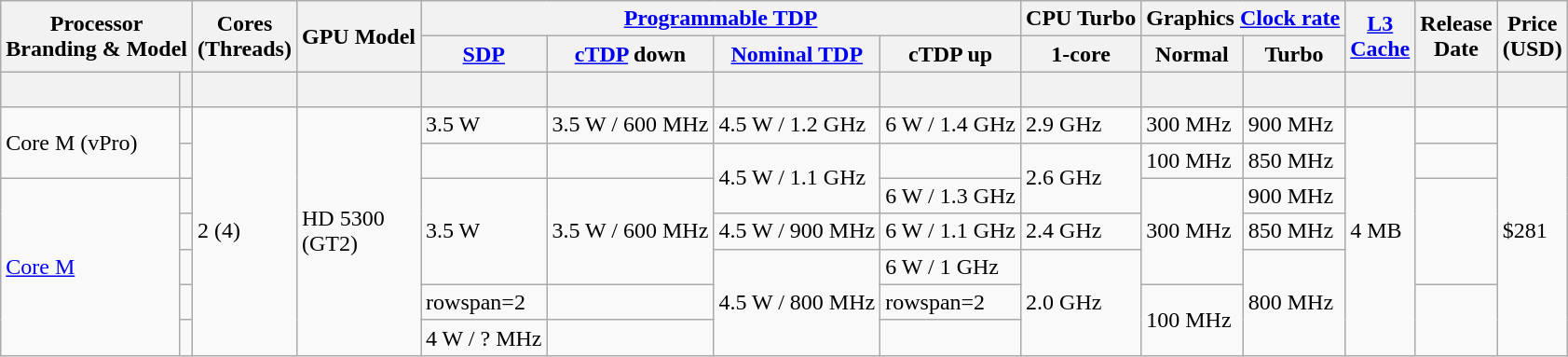<table class="wikitable sortable hover-highlight">
<tr>
<th colspan=2 rowspan="2">Processor<br>Branding & Model</th>
<th rowspan=2>Cores<br>(Threads)</th>
<th rowspan=2>GPU Model</th>
<th colspan="4"><a href='#'>Programmable TDP</a></th>
<th>CPU Turbo</th>
<th colspan=2>Graphics <a href='#'>Clock rate</a></th>
<th rowspan=2><a href='#'>L3<br>Cache</a></th>
<th rowspan=2>Release<br>Date</th>
<th rowspan=2>Price<br>(USD)</th>
</tr>
<tr>
<th><a href='#'>SDP</a></th>
<th><a href='#'>cTDP</a> down</th>
<th><a href='#'>Nominal TDP</a></th>
<th>cTDP up</th>
<th>1-core</th>
<th>Normal</th>
<th>Turbo</th>
</tr>
<tr>
<th style="background-position:center"><br></th>
<th style="background-position:center"></th>
<th style="background-position:center"></th>
<th style="background-position:center"></th>
<th style="background-position:center"></th>
<th style="background-position:center"></th>
<th style="background-position:center"></th>
<th style="background-position:center"></th>
<th style="background-position:center"></th>
<th style="background-position:center"></th>
<th style="background-position:center"></th>
<th style="background-position:center"></th>
<th style="background-position:center"></th>
<th style="background-position:center"></th>
</tr>
<tr>
<td rowspan="2">Core M (vPro)</td>
<td><strong></strong></td>
<td rowspan=7>2 (4)</td>
<td rowspan=7>HD 5300 <br>(GT2)</td>
<td>3.5 W</td>
<td>3.5 W / 600 MHz</td>
<td>4.5 W / 1.2 GHz</td>
<td>6 W / 1.4 GHz</td>
<td>2.9 GHz</td>
<td>300 MHz</td>
<td>900 MHz</td>
<td rowspan=7>4 MB</td>
<td></td>
<td rowspan="7">$281</td>
</tr>
<tr>
<td><strong></strong></td>
<td></td>
<td></td>
<td rowspan="2">4.5 W / 1.1 GHz</td>
<td></td>
<td rowspan="2">2.6 GHz</td>
<td>100 MHz</td>
<td>850 MHz</td>
<td></td>
</tr>
<tr>
<td rowspan=5><a href='#'>Core M</a></td>
<td><strong></strong></td>
<td rowspan=3>3.5 W</td>
<td rowspan=3>3.5 W / 600 MHz</td>
<td>6 W / 1.3 GHz</td>
<td rowspan=3>300 MHz</td>
<td>900 MHz</td>
<td rowspan=3></td>
</tr>
<tr>
<td><strong></strong></td>
<td>4.5 W / 900 MHz</td>
<td>6 W / 1.1 GHz</td>
<td>2.4 GHz</td>
<td>850 MHz</td>
</tr>
<tr>
<td><strong></strong></td>
<td rowspan=3>4.5 W / 800 MHz</td>
<td>6 W / 1 GHz</td>
<td rowspan=3>2.0 GHz</td>
<td rowspan=3>800 MHz</td>
</tr>
<tr>
<td><strong></strong></td>
<td>rowspan=2 </td>
<td></td>
<td>rowspan=2 </td>
<td rowspan=2>100 MHz</td>
<td rowspan=2></td>
</tr>
<tr>
<td><strong></strong></td>
<td>4 W / ? MHz</td>
</tr>
</table>
